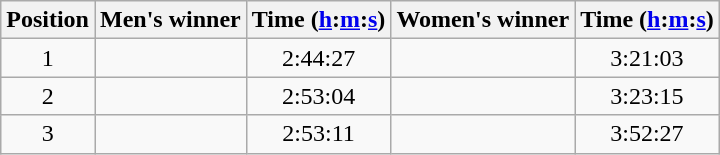<table class="wikitable sortable" style="text-align:center">
<tr>
<th>Position</th>
<th class=unsortable>Men's winner</th>
<th>Time (<a href='#'>h</a>:<a href='#'>m</a>:<a href='#'>s</a>)</th>
<th class=unsortable>Women's winner</th>
<th>Time (<a href='#'>h</a>:<a href='#'>m</a>:<a href='#'>s</a>)</th>
</tr>
<tr>
<td>1</td>
<td align=left></td>
<td>2:44:27</td>
<td align=left></td>
<td>3:21:03</td>
</tr>
<tr>
<td>2</td>
<td align=left></td>
<td>2:53:04</td>
<td align=left></td>
<td>3:23:15</td>
</tr>
<tr>
<td>3</td>
<td align=left></td>
<td>2:53:11</td>
<td align=left></td>
<td>3:52:27</td>
</tr>
</table>
